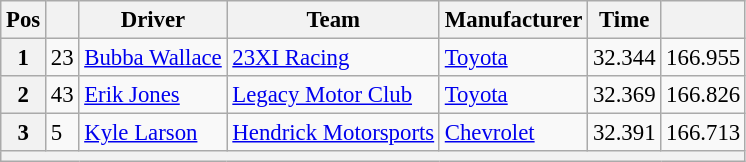<table class="wikitable" style="font-size:95%">
<tr>
<th>Pos</th>
<th></th>
<th>Driver</th>
<th>Team</th>
<th>Manufacturer</th>
<th>Time</th>
<th></th>
</tr>
<tr>
<th>1</th>
<td>23</td>
<td><a href='#'>Bubba Wallace</a></td>
<td><a href='#'>23XI Racing</a></td>
<td><a href='#'>Toyota</a></td>
<td>32.344</td>
<td>166.955</td>
</tr>
<tr>
<th>2</th>
<td>43</td>
<td><a href='#'>Erik Jones</a></td>
<td><a href='#'>Legacy Motor Club</a></td>
<td><a href='#'>Toyota</a></td>
<td>32.369</td>
<td>166.826</td>
</tr>
<tr>
<th>3</th>
<td>5</td>
<td><a href='#'>Kyle Larson</a></td>
<td><a href='#'>Hendrick Motorsports</a></td>
<td><a href='#'>Chevrolet</a></td>
<td>32.391</td>
<td>166.713</td>
</tr>
<tr>
<th colspan="7"></th>
</tr>
</table>
